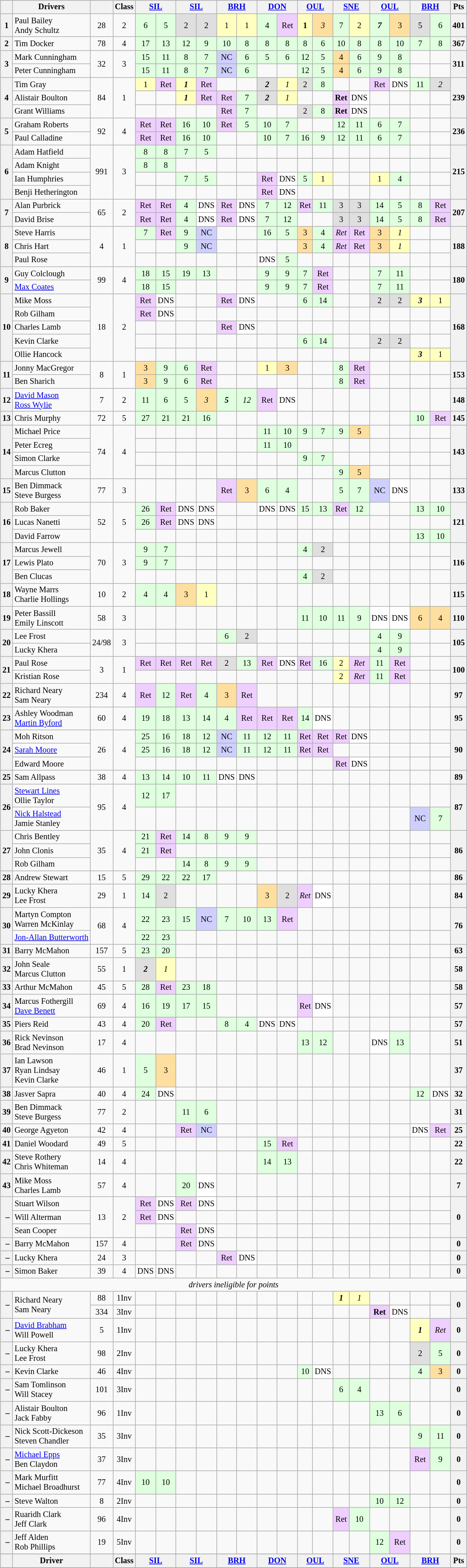<table>
<tr valign="top">
<td><br><table class="wikitable" style="font-size: 85%; text-align:center;">
<tr valign="top">
<th valign="middle"></th>
<th valign="middle">Drivers</th>
<th valign="middle"></th>
<th valign="middle">Class</th>
<th colspan="2"><a href='#'>SIL</a></th>
<th colspan="2"><a href='#'>SIL</a></th>
<th colspan="2"><a href='#'>BRH</a></th>
<th colspan="2"><a href='#'>DON</a></th>
<th colspan="2"><a href='#'>OUL</a></th>
<th colspan="2"><a href='#'>SNE</a></th>
<th colspan="2"><a href='#'>OUL</a></th>
<th colspan="2"><a href='#'>BRH</a></th>
<th valign=middle>Pts</th>
</tr>
<tr>
<th>1</th>
<td align=left> Paul Bailey<br> Andy Schultz</td>
<td>28</td>
<td>2</td>
<td style="background:#dfffdf;">6</td>
<td style="background:#dfffdf;">5</td>
<td style="background:#dfdfdf;">2</td>
<td style="background:#dfdfdf;">2</td>
<td style="background:#ffffbf;">1</td>
<td style="background:#ffffbf;">1</td>
<td style="background:#dfffdf;">4</td>
<td style="background:#efcfff;">Ret</td>
<td style="background:#ffffbf;"><strong>1</strong></td>
<td style="background:#ffdf9f;"><em>3</em></td>
<td style="background:#dfffdf;">7</td>
<td style="background:#ffffbf;">2</td>
<td style="background:#dfffdf;"><strong><em>7</em></strong></td>
<td style="background:#ffdf9f;">3</td>
<td style="background:#dfdfdf;">5</td>
<td style="background:#dfffdf;">6</td>
<th>401</th>
</tr>
<tr>
<th>2</th>
<td align=left> Tim Docker</td>
<td>78</td>
<td>4</td>
<td style="background:#dfffdf;">17</td>
<td style="background:#dfffdf;">13</td>
<td style="background:#dfffdf;">12</td>
<td style="background:#dfffdf;">9</td>
<td style="background:#dfffdf;">10</td>
<td style="background:#dfffdf;">8</td>
<td style="background:#dfffdf;">8</td>
<td style="background:#dfffdf;">8</td>
<td style="background:#dfffdf;">8</td>
<td style="background:#dfffdf;">6</td>
<td style="background:#dfffdf;">10</td>
<td style="background:#dfffdf;">8</td>
<td style="background:#dfffdf;">8</td>
<td style="background:#dfffdf;">10</td>
<td style="background:#dfffdf;">7</td>
<td style="background:#dfffdf;">8</td>
<th>367</th>
</tr>
<tr>
<th rowspan=2>3</th>
<td align=left> Mark Cunningham</td>
<td rowspan=2>32</td>
<td rowspan=2>3</td>
<td style="background:#dfffdf;">15</td>
<td style="background:#dfffdf;">11</td>
<td style="background:#dfffdf;">8</td>
<td style="background:#dfffdf;">7</td>
<td style="background:#cfcfff;">NC</td>
<td style="background:#dfffdf;">6</td>
<td style="background:#dfffdf;">5</td>
<td style="background:#dfffdf;">6</td>
<td style="background:#dfffdf;">12</td>
<td style="background:#dfffdf;">5</td>
<td style="background:#ffdf9f;">4</td>
<td style="background:#dfffdf;">6</td>
<td style="background:#dfffdf;">9</td>
<td style="background:#dfffdf;">8</td>
<td></td>
<td></td>
<th rowspan=2>311</th>
</tr>
<tr>
<td align=left> Peter Cunningham</td>
<td style="background:#dfffdf;">15</td>
<td style="background:#dfffdf;">11</td>
<td style="background:#dfffdf;">8</td>
<td style="background:#dfffdf;">7</td>
<td style="background:#cfcfff;">NC</td>
<td style="background:#dfffdf;">6</td>
<td></td>
<td></td>
<td style="background:#dfffdf;">12</td>
<td style="background:#dfffdf;">5</td>
<td style="background:#ffdf9f;">4</td>
<td style="background:#dfffdf;">6</td>
<td style="background:#dfffdf;">9</td>
<td style="background:#dfffdf;">8</td>
<td></td>
<td></td>
</tr>
<tr>
<th rowspan=3>4</th>
<td align=left> Tim Gray</td>
<td rowspan=3>84</td>
<td rowspan=3>1</td>
<td style="background:#ffffbf;">1</td>
<td style="background:#efcfff;">Ret</td>
<td style="background:#ffffbf;"><strong><em>1</em></strong></td>
<td style="background:#efcfff;">Ret</td>
<td></td>
<td></td>
<td style="background:#dfdfdf;"><strong><em>2</em></strong></td>
<td style="background:#ffffbf;"><em>1</em></td>
<td style="background:#dfdfdf;">2</td>
<td style="background:#dfffdf;">8</td>
<td></td>
<td></td>
<td style="background:#efcfff;">Ret</td>
<td style="background:#ffffff;">DNS</td>
<td style="background:#dfffdf;">11</td>
<td style="background:#dfdfdf;"><em>2</em></td>
<th rowspan=3>239</th>
</tr>
<tr>
<td align=left> Alistair Boulton</td>
<td></td>
<td></td>
<td style="background:#ffffbf;"><strong><em>1</em></strong></td>
<td style="background:#efcfff;">Ret</td>
<td style="background:#efcfff;">Ret</td>
<td style="background:#dfffdf;">7</td>
<td style="background:#dfdfdf;"><strong><em>2</em></strong></td>
<td style="background:#ffffbf;"><em>1</em></td>
<td></td>
<td></td>
<td style="background:#efcfff;"><strong>Ret</strong></td>
<td style="background:#ffffff;">DNS</td>
<td></td>
<td></td>
<td></td>
<td></td>
</tr>
<tr>
<td align=left> Grant Williams</td>
<td></td>
<td></td>
<td></td>
<td></td>
<td style="background:#efcfff;">Ret</td>
<td style="background:#dfffdf;">7</td>
<td></td>
<td></td>
<td style="background:#dfdfdf;">2</td>
<td style="background:#dfffdf;">8</td>
<td style="background:#efcfff;"><strong>Ret</strong></td>
<td style="background:#ffffff;">DNS</td>
<td></td>
<td></td>
<td></td>
<td></td>
</tr>
<tr>
<th rowspan=2>5</th>
<td align=left> Graham Roberts</td>
<td rowspan=2>92</td>
<td rowspan=2>4</td>
<td style="background:#efcfff;">Ret</td>
<td style="background:#efcfff;">Ret</td>
<td style="background:#dfffdf;">16</td>
<td style="background:#dfffdf;">10</td>
<td style="background:#efcfff;">Ret</td>
<td style="background:#dfffdf;">5</td>
<td style="background:#dfffdf;">10</td>
<td style="background:#dfffdf;">7</td>
<td></td>
<td></td>
<td style="background:#dfffdf;">12</td>
<td style="background:#dfffdf;">11</td>
<td style="background:#dfffdf;">6</td>
<td style="background:#dfffdf;">7</td>
<td></td>
<td></td>
<th rowspan=2>236</th>
</tr>
<tr>
<td align=left> Paul Calladine</td>
<td style="background:#efcfff;">Ret</td>
<td style="background:#efcfff;">Ret</td>
<td style="background:#dfffdf;">16</td>
<td style="background:#dfffdf;">10</td>
<td></td>
<td></td>
<td style="background:#dfffdf;">10</td>
<td style="background:#dfffdf;">7</td>
<td style="background:#dfffdf;">16</td>
<td style="background:#dfffdf;">9</td>
<td style="background:#dfffdf;">12</td>
<td style="background:#dfffdf;">11</td>
<td style="background:#dfffdf;">6</td>
<td style="background:#dfffdf;">7</td>
<td></td>
<td></td>
</tr>
<tr>
<th rowspan=4>6</th>
<td align=left> Adam Hatfield</td>
<td rowspan=4>991</td>
<td rowspan=4>3</td>
<td style="background:#dfffdf;">8</td>
<td style="background:#dfffdf;">8</td>
<td style="background:#dfffdf;">7</td>
<td style="background:#dfffdf;">5</td>
<td></td>
<td></td>
<td></td>
<td></td>
<td></td>
<td></td>
<td></td>
<td></td>
<td></td>
<td></td>
<td></td>
<td></td>
<th rowspan=4>215</th>
</tr>
<tr>
<td align=left> Adam Knight</td>
<td style="background:#dfffdf;">8</td>
<td style="background:#dfffdf;">8</td>
<td></td>
<td></td>
<td></td>
<td></td>
<td></td>
<td></td>
<td></td>
<td></td>
<td></td>
<td></td>
<td></td>
<td></td>
<td></td>
<td></td>
</tr>
<tr>
<td align=left> Ian Humphries</td>
<td></td>
<td></td>
<td style="background:#dfffdf;">7</td>
<td style="background:#dfffdf;">5</td>
<td></td>
<td></td>
<td style="background:#efcfff;">Ret</td>
<td style="background:#ffffff;">DNS</td>
<td style="background:#dfffdf;">5</td>
<td style="background:#ffffbf;">1</td>
<td></td>
<td></td>
<td style="background:#ffffbf;">1</td>
<td style="background:#dfffdf;">4</td>
<td></td>
<td></td>
</tr>
<tr>
<td align=left> Benji Hetherington</td>
<td></td>
<td></td>
<td></td>
<td></td>
<td></td>
<td></td>
<td style="background:#efcfff;">Ret</td>
<td style="background:#ffffff;">DNS</td>
<td></td>
<td></td>
<td></td>
<td></td>
<td></td>
<td></td>
<td></td>
<td></td>
</tr>
<tr>
<th rowspan=2>7</th>
<td align=left> Alan Purbrick</td>
<td rowspan=2>65</td>
<td rowspan=2>2</td>
<td style="background:#efcfff;">Ret</td>
<td style="background:#efcfff;">Ret</td>
<td style="background:#dfffdf;">4</td>
<td style="background:#ffffff;">DNS</td>
<td style="background:#efcfff;">Ret</td>
<td style="background:#ffffff;">DNS</td>
<td style="background:#dfffdf;">7</td>
<td style="background:#dfffdf;">12</td>
<td style="background:#efcfff;">Ret</td>
<td style="background:#dfffdf;">11</td>
<td style="background:#dfdfdf;">3</td>
<td style="background:#dfdfdf;">3</td>
<td style="background:#dfffdf;">14</td>
<td style="background:#dfffdf;">5</td>
<td style="background:#dfffdf;">8</td>
<td style="background:#efcfff;">Ret</td>
<th rowspan=2>207</th>
</tr>
<tr>
<td align=left> David Brise</td>
<td style="background:#efcfff;">Ret</td>
<td style="background:#efcfff;">Ret</td>
<td style="background:#dfffdf;">4</td>
<td style="background:#ffffff;">DNS</td>
<td style="background:#efcfff;">Ret</td>
<td style="background:#ffffff;">DNS</td>
<td style="background:#dfffdf;">7</td>
<td style="background:#dfffdf;">12</td>
<td></td>
<td></td>
<td style="background:#dfdfdf;">3</td>
<td style="background:#dfdfdf;">3</td>
<td style="background:#dfffdf;">14</td>
<td style="background:#dfffdf;">5</td>
<td style="background:#dfffdf;">8</td>
<td style="background:#efcfff;">Ret</td>
</tr>
<tr>
<th rowspan=3>8</th>
<td align=left> Steve Harris</td>
<td rowspan=3>4</td>
<td rowspan=3>1</td>
<td style="background:#dfffdf;">7</td>
<td style="background:#efcfff;">Ret</td>
<td style="background:#dfffdf;">9</td>
<td style="background:#cfcfff;">NC</td>
<td></td>
<td></td>
<td style="background:#dfffdf;">16</td>
<td style="background:#dfffdf;">5</td>
<td style="background:#ffdf9f;">3</td>
<td style="background:#dfffdf;">4</td>
<td style="background:#efcfff;"><em>Ret</em></td>
<td style="background:#efcfff;">Ret</td>
<td style="background:#ffdf9f;">3</td>
<td style="background:#ffffbf;"><em>1</em></td>
<td></td>
<td></td>
<th rowspan=3>188</th>
</tr>
<tr>
<td align=left> Chris Hart</td>
<td></td>
<td></td>
<td style="background:#dfffdf;">9</td>
<td style="background:#cfcfff;">NC</td>
<td></td>
<td></td>
<td></td>
<td></td>
<td style="background:#ffdf9f;">3</td>
<td style="background:#dfffdf;">4</td>
<td style="background:#efcfff;"><em>Ret</em></td>
<td style="background:#efcfff;">Ret</td>
<td style="background:#ffdf9f;">3</td>
<td style="background:#ffffbf;"><em>1</em></td>
<td></td>
<td></td>
</tr>
<tr>
<td align=left> Paul Rose</td>
<td></td>
<td></td>
<td></td>
<td></td>
<td></td>
<td></td>
<td style="background:#ffffff;">DNS</td>
<td style="background:#dfffdf;">5</td>
<td></td>
<td></td>
<td></td>
<td></td>
<td></td>
<td></td>
<td></td>
<td></td>
</tr>
<tr>
<th rowspan=2>9</th>
<td align=left> Guy Colclough</td>
<td rowspan=2>99</td>
<td rowspan=2>4</td>
<td style="background:#dfffdf;">18</td>
<td style="background:#dfffdf;">15</td>
<td style="background:#dfffdf;">19</td>
<td style="background:#dfffdf;">13</td>
<td></td>
<td></td>
<td style="background:#dfffdf;">9</td>
<td style="background:#dfffdf;">9</td>
<td style="background:#dfffdf;">7</td>
<td style="background:#efcfff;">Ret</td>
<td></td>
<td></td>
<td style="background:#dfffdf;">7</td>
<td style="background:#dfffdf;">11</td>
<td></td>
<td></td>
<th rowspan=2>180</th>
</tr>
<tr>
<td align=left> <a href='#'>Max Coates</a></td>
<td style="background:#dfffdf;">18</td>
<td style="background:#dfffdf;">15</td>
<td></td>
<td></td>
<td></td>
<td></td>
<td style="background:#dfffdf;">9</td>
<td style="background:#dfffdf;">9</td>
<td style="background:#dfffdf;">7</td>
<td style="background:#efcfff;">Ret</td>
<td></td>
<td></td>
<td style="background:#dfffdf;">7</td>
<td style="background:#dfffdf;">11</td>
<td></td>
<td></td>
</tr>
<tr>
<th rowspan=5>10</th>
<td align=left> Mike Moss</td>
<td rowspan=5>18</td>
<td rowspan=5>2</td>
<td style="background:#efcfff;">Ret</td>
<td style="background:#ffffff;">DNS</td>
<td></td>
<td></td>
<td style="background:#efcfff;">Ret</td>
<td style="background:#ffffff;">DNS</td>
<td></td>
<td></td>
<td style="background:#dfffdf;">6</td>
<td style="background:#dfffdf;">14</td>
<td></td>
<td></td>
<td style="background:#dfdfdf;">2</td>
<td style="background:#dfdfdf;">2</td>
<td style="background:#ffffbf;"><strong><em>3</em></strong></td>
<td style="background:#ffffbf;">1</td>
<th rowspan=5>168</th>
</tr>
<tr>
<td align=left> Rob Gilham</td>
<td style="background:#efcfff;">Ret</td>
<td style="background:#ffffff;">DNS</td>
<td></td>
<td></td>
<td></td>
<td></td>
<td></td>
<td></td>
<td></td>
<td></td>
<td></td>
<td></td>
<td></td>
<td></td>
<td></td>
<td></td>
</tr>
<tr>
<td align=left> Charles Lamb</td>
<td></td>
<td></td>
<td></td>
<td></td>
<td style="background:#efcfff;">Ret</td>
<td style="background:#ffffff;">DNS</td>
<td></td>
<td></td>
<td></td>
<td></td>
<td></td>
<td></td>
<td></td>
<td></td>
<td></td>
<td></td>
</tr>
<tr>
<td align=left> Kevin Clarke</td>
<td></td>
<td></td>
<td></td>
<td></td>
<td></td>
<td></td>
<td></td>
<td></td>
<td style="background:#dfffdf;">6</td>
<td style="background:#dfffdf;">14</td>
<td></td>
<td></td>
<td style="background:#dfdfdf;">2</td>
<td style="background:#dfdfdf;">2</td>
<td></td>
<td></td>
</tr>
<tr>
<td align=left> Ollie Hancock</td>
<td></td>
<td></td>
<td></td>
<td></td>
<td></td>
<td></td>
<td></td>
<td></td>
<td></td>
<td></td>
<td></td>
<td></td>
<td></td>
<td></td>
<td style="background:#ffffbf;"><strong><em>3</em></strong></td>
<td style="background:#ffffbf;">1</td>
</tr>
<tr>
<th rowspan=2>11</th>
<td align=left> Jonny MacGregor</td>
<td rowspan=2>8</td>
<td rowspan=2>1</td>
<td style="background:#ffdf9f;">3</td>
<td style="background:#dfffdf;">9</td>
<td style="background:#dfffdf;">6</td>
<td style="background:#efcfff;">Ret</td>
<td></td>
<td></td>
<td style="background:#ffffbf;">1</td>
<td style="background:#ffdf9f;">3</td>
<td></td>
<td></td>
<td style="background:#dfffdf;">8</td>
<td style="background:#efcfff;">Ret</td>
<td></td>
<td></td>
<td></td>
<td></td>
<th rowspan=2>153</th>
</tr>
<tr>
<td align=left> Ben Sharich</td>
<td style="background:#ffdf9f;">3</td>
<td style="background:#dfffdf;">9</td>
<td style="background:#dfffdf;">6</td>
<td style="background:#efcfff;">Ret</td>
<td></td>
<td></td>
<td></td>
<td></td>
<td></td>
<td></td>
<td style="background:#dfffdf;">8</td>
<td style="background:#efcfff;">Ret</td>
<td></td>
<td></td>
<td></td>
<td></td>
</tr>
<tr>
<th>12</th>
<td align=left> <a href='#'>David Mason</a><br> <a href='#'>Ross Wylie</a></td>
<td>7</td>
<td>2</td>
<td style="background:#dfffdf;">11</td>
<td style="background:#dfffdf;">6</td>
<td style="background:#dfffdf;">5</td>
<td style="background:#ffdf9f;"><em>3</em></td>
<td style="background:#dfffdf;"><strong><em>5</em></strong></td>
<td style="background:#dfffdf;"><em>12</em></td>
<td style="background:#efcfff;">Ret</td>
<td style="background:#ffffff;">DNS</td>
<td></td>
<td></td>
<td></td>
<td></td>
<td></td>
<td></td>
<td></td>
<td></td>
<th>148</th>
</tr>
<tr>
<th>13</th>
<td align=left> Chris Murphy</td>
<td>72</td>
<td>5</td>
<td style="background:#dfffdf;">27</td>
<td style="background:#dfffdf;">21</td>
<td style="background:#dfffdf;">21</td>
<td style="background:#dfffdf;">16</td>
<td></td>
<td></td>
<td></td>
<td></td>
<td></td>
<td></td>
<td></td>
<td></td>
<td></td>
<td></td>
<td style="background:#dfffdf;">10</td>
<td style="background:#efcfff;">Ret</td>
<th>145</th>
</tr>
<tr>
<th rowspan=4>14</th>
<td align=left> Michael Price</td>
<td rowspan=4>74</td>
<td rowspan=4>4</td>
<td></td>
<td></td>
<td></td>
<td></td>
<td></td>
<td></td>
<td style="background:#dfffdf;">11</td>
<td style="background:#dfffdf;">10</td>
<td style="background:#dfffdf;">9</td>
<td style="background:#dfffdf;">7</td>
<td style="background:#dfffdf;">9</td>
<td style="background:#ffdf9f;">5</td>
<td></td>
<td></td>
<td></td>
<td></td>
<th rowspan=4>143</th>
</tr>
<tr>
<td align=left> Peter Ecreg</td>
<td></td>
<td></td>
<td></td>
<td></td>
<td></td>
<td></td>
<td style="background:#dfffdf;">11</td>
<td style="background:#dfffdf;">10</td>
<td></td>
<td></td>
<td></td>
<td></td>
<td></td>
<td></td>
<td></td>
<td></td>
</tr>
<tr>
<td align=left> Simon Clarke</td>
<td></td>
<td></td>
<td></td>
<td></td>
<td></td>
<td></td>
<td></td>
<td></td>
<td style="background:#dfffdf;">9</td>
<td style="background:#dfffdf;">7</td>
<td></td>
<td></td>
<td></td>
<td></td>
<td></td>
<td></td>
</tr>
<tr>
<td align=left> Marcus Clutton</td>
<td></td>
<td></td>
<td></td>
<td></td>
<td></td>
<td></td>
<td></td>
<td></td>
<td></td>
<td></td>
<td style="background:#dfffdf;">9</td>
<td style="background:#ffdf9f;">5</td>
<td></td>
<td></td>
<td></td>
<td></td>
</tr>
<tr>
<th>15</th>
<td align=left> Ben Dimmack<br> Steve Burgess</td>
<td>77</td>
<td>3</td>
<td></td>
<td></td>
<td></td>
<td></td>
<td style="background:#efcfff;">Ret</td>
<td style="background:#ffdf9f;">3</td>
<td style="background:#dfffdf;">6</td>
<td style="background:#dfffdf;">4</td>
<td></td>
<td></td>
<td style="background:#dfffdf;">5</td>
<td style="background:#dfffdf;">7</td>
<td style="background:#cfcfff;">NC</td>
<td style="background:#ffffff;">DNS</td>
<td></td>
<td></td>
<th>133</th>
</tr>
<tr>
<th rowspan=3>16</th>
<td align=left> Rob Baker</td>
<td rowspan=3>52</td>
<td rowspan=3>5</td>
<td style="background:#dfffdf;">26</td>
<td style="background:#efcfff;">Ret</td>
<td style="background:#ffffff;">DNS</td>
<td style="background:#ffffff;">DNS</td>
<td></td>
<td></td>
<td style="background:#ffffff;">DNS</td>
<td style="background:#ffffff;">DNS</td>
<td style="background:#dfffdf;">15</td>
<td style="background:#dfffdf;">13</td>
<td style="background:#efcfff;">Ret</td>
<td style="background:#dfffdf;">12</td>
<td></td>
<td></td>
<td style="background:#dfffdf;">13</td>
<td style="background:#dfffdf;">10</td>
<th rowspan=3>121</th>
</tr>
<tr>
<td align=left> Lucas Nanetti</td>
<td style="background:#dfffdf;">26</td>
<td style="background:#efcfff;">Ret</td>
<td style="background:#ffffff;">DNS</td>
<td style="background:#ffffff;">DNS</td>
<td></td>
<td></td>
<td></td>
<td></td>
<td></td>
<td></td>
<td></td>
<td></td>
<td></td>
<td></td>
<td></td>
<td></td>
</tr>
<tr>
<td align=left> David Farrow</td>
<td></td>
<td></td>
<td></td>
<td></td>
<td></td>
<td></td>
<td></td>
<td></td>
<td></td>
<td></td>
<td></td>
<td></td>
<td></td>
<td></td>
<td style="background:#dfffdf;">13</td>
<td style="background:#dfffdf;">10</td>
</tr>
<tr>
<th rowspan=3>17</th>
<td align=left> Marcus Jewell</td>
<td rowspan=3>70</td>
<td rowspan=3>3</td>
<td style="background:#dfffdf;">9</td>
<td style="background:#dfffdf;">7</td>
<td></td>
<td></td>
<td></td>
<td></td>
<td></td>
<td></td>
<td style="background:#dfffdf;">4</td>
<td style="background:#dfdfdf;">2</td>
<td></td>
<td></td>
<td></td>
<td></td>
<td></td>
<td></td>
<th rowspan=3>116</th>
</tr>
<tr>
<td align=left> Lewis Plato</td>
<td style="background:#dfffdf;">9</td>
<td style="background:#dfffdf;">7</td>
<td></td>
<td></td>
<td></td>
<td></td>
<td></td>
<td></td>
<td></td>
<td></td>
<td></td>
<td></td>
<td></td>
<td></td>
<td></td>
<td></td>
</tr>
<tr>
<td align=left> Ben Clucas</td>
<td></td>
<td></td>
<td></td>
<td></td>
<td></td>
<td></td>
<td></td>
<td></td>
<td style="background:#dfffdf;">4</td>
<td style="background:#dfdfdf;">2</td>
<td></td>
<td></td>
<td></td>
<td></td>
<td></td>
<td></td>
</tr>
<tr>
<th>18</th>
<td align=left> Wayne Marrs<br> Charlie Hollings</td>
<td>10</td>
<td>2</td>
<td style="background:#dfffdf;">4</td>
<td style="background:#dfffdf;">4</td>
<td style="background:#ffdf9f;">3</td>
<td style="background:#ffffbf;">1</td>
<td></td>
<td></td>
<td></td>
<td></td>
<td></td>
<td></td>
<td></td>
<td></td>
<td></td>
<td></td>
<td></td>
<td></td>
<th>115</th>
</tr>
<tr>
<th>19</th>
<td align=left> Peter Bassill<br> Emily Linscott</td>
<td>58</td>
<td>3</td>
<td></td>
<td></td>
<td></td>
<td></td>
<td></td>
<td></td>
<td></td>
<td></td>
<td style="background:#dfffdf;">11</td>
<td style="background:#dfffdf;">10</td>
<td style="background:#dfffdf;">11</td>
<td style="background:#dfffdf;">9</td>
<td style="background:#ffffff;">DNS</td>
<td style="background:#ffffff;">DNS</td>
<td style="background:#ffdf9f;">6</td>
<td style="background:#ffdf9f;">4</td>
<th>110</th>
</tr>
<tr>
<th rowspan=2>20</th>
<td align=left> Lee Frost</td>
<td rowspan=2>24/98</td>
<td rowspan=2>3</td>
<td></td>
<td></td>
<td></td>
<td></td>
<td style="background:#dfffdf;">6</td>
<td style="background:#dfdfdf;">2</td>
<td></td>
<td></td>
<td></td>
<td></td>
<td></td>
<td></td>
<td style="background:#dfffdf;">4</td>
<td style="background:#dfffdf;">9</td>
<td></td>
<td></td>
<th rowspan=2>105</th>
</tr>
<tr>
<td align=left> Lucky Khera</td>
<td></td>
<td></td>
<td></td>
<td></td>
<td></td>
<td></td>
<td></td>
<td></td>
<td></td>
<td></td>
<td></td>
<td></td>
<td style="background:#dfffdf;">4</td>
<td style="background:#dfffdf;">9</td>
<td></td>
<td></td>
</tr>
<tr>
<th rowspan=2>21</th>
<td align=left> Paul Rose</td>
<td rowspan=2>3</td>
<td rowspan=2>1</td>
<td style="background:#efcfff;">Ret</td>
<td style="background:#efcfff;">Ret</td>
<td style="background:#efcfff;">Ret</td>
<td style="background:#efcfff;">Ret</td>
<td style="background:#dfdfdf;">2</td>
<td style="background:#dfffdf;">13</td>
<td style="background:#efcfff;">Ret</td>
<td style="background:#ffffff;">DNS</td>
<td style="background:#efcfff;">Ret</td>
<td style="background:#dfffdf;">16</td>
<td style="background:#ffffbf;">2</td>
<td style="background:#efcfff;"><em>Ret</em></td>
<td style="background:#dfffdf;">11</td>
<td style="background:#efcfff;">Ret</td>
<td></td>
<td></td>
<th rowspan=2>100</th>
</tr>
<tr>
<td align=left> Kristian Rose</td>
<td></td>
<td></td>
<td></td>
<td></td>
<td></td>
<td></td>
<td></td>
<td></td>
<td></td>
<td></td>
<td style="background:#ffffbf;">2</td>
<td style="background:#efcfff;"><em>Ret</em></td>
<td style="background:#dfffdf;">11</td>
<td style="background:#efcfff;">Ret</td>
<td></td>
<td></td>
</tr>
<tr>
<th>22</th>
<td align=left> Richard Neary<br> Sam Neary</td>
<td>234</td>
<td>4</td>
<td style="background:#efcfff;">Ret</td>
<td style="background:#dfffdf;">12</td>
<td style="background:#efcfff;">Ret</td>
<td style="background:#dfffdf;">4</td>
<td style="background:#ffdf9f;">3</td>
<td style="background:#efcfff;">Ret</td>
<td></td>
<td></td>
<td></td>
<td></td>
<td></td>
<td></td>
<td></td>
<td></td>
<td></td>
<td></td>
<th>97</th>
</tr>
<tr>
<th>23</th>
<td align=left> Ashley Woodman<br> <a href='#'>Martin Byford</a></td>
<td>60</td>
<td>4</td>
<td style="background:#dfffdf;">19</td>
<td style="background:#dfffdf;">18</td>
<td style="background:#dfffdf;">13</td>
<td style="background:#dfffdf;">14</td>
<td style="background:#dfffdf;">4</td>
<td style="background:#efcfff;">Ret</td>
<td style="background:#efcfff;">Ret</td>
<td style="background:#efcfff;">Ret</td>
<td style="background:#dfffdf;">14</td>
<td style="background:#ffffff;">DNS</td>
<td></td>
<td></td>
<td></td>
<td></td>
<td></td>
<td></td>
<th>95</th>
</tr>
<tr>
<th rowspan=3>24</th>
<td align=left> Moh Ritson</td>
<td rowspan=3>26</td>
<td rowspan=3>4</td>
<td style="background:#dfffdf;">25</td>
<td style="background:#dfffdf;">16</td>
<td style="background:#dfffdf;">18</td>
<td style="background:#dfffdf;">12</td>
<td style="background:#cfcfff;">NC</td>
<td style="background:#dfffdf;">11</td>
<td style="background:#dfffdf;">12</td>
<td style="background:#dfffdf;">11</td>
<td style="background:#efcfff;">Ret</td>
<td style="background:#efcfff;">Ret</td>
<td style="background:#efcfff;">Ret</td>
<td style="background:#ffffff;">DNS</td>
<td></td>
<td></td>
<td></td>
<td></td>
<th rowspan=3>90</th>
</tr>
<tr>
<td align=left> <a href='#'>Sarah Moore</a></td>
<td style="background:#dfffdf;">25</td>
<td style="background:#dfffdf;">16</td>
<td style="background:#dfffdf;">18</td>
<td style="background:#dfffdf;">12</td>
<td style="background:#cfcfff;">NC</td>
<td style="background:#dfffdf;">11</td>
<td style="background:#dfffdf;">12</td>
<td style="background:#dfffdf;">11</td>
<td style="background:#efcfff;">Ret</td>
<td style="background:#efcfff;">Ret</td>
<td></td>
<td></td>
<td></td>
<td></td>
<td></td>
<td></td>
</tr>
<tr>
<td align=left> Edward Moore</td>
<td></td>
<td></td>
<td></td>
<td></td>
<td></td>
<td></td>
<td></td>
<td></td>
<td></td>
<td></td>
<td style="background:#efcfff;">Ret</td>
<td style="background:#ffffff;">DNS</td>
<td></td>
<td></td>
<td></td>
<td></td>
</tr>
<tr>
<th>25</th>
<td align=left> Sam Allpass</td>
<td>38</td>
<td>4</td>
<td style="background:#dfffdf;">13</td>
<td style="background:#dfffdf;">14</td>
<td style="background:#dfffdf;">10</td>
<td style="background:#dfffdf;">11</td>
<td style="background:#ffffff;">DNS</td>
<td style="background:#ffffff;">DNS</td>
<td></td>
<td></td>
<td></td>
<td></td>
<td></td>
<td></td>
<td></td>
<td></td>
<td></td>
<td></td>
<th>89</th>
</tr>
<tr>
<th rowspan=2>26</th>
<td align=left> <a href='#'>Stewart Lines</a><br> Ollie Taylor</td>
<td rowspan=2>95</td>
<td rowspan=2>4</td>
<td style="background:#dfffdf;">12</td>
<td style="background:#dfffdf;">17</td>
<td></td>
<td></td>
<td></td>
<td></td>
<td></td>
<td></td>
<td></td>
<td></td>
<td></td>
<td></td>
<td></td>
<td></td>
<td></td>
<td></td>
<th rowspan=2>87</th>
</tr>
<tr>
<td align=left> <a href='#'>Nick Halstead</a><br> Jamie Stanley</td>
<td></td>
<td></td>
<td></td>
<td></td>
<td></td>
<td></td>
<td></td>
<td></td>
<td></td>
<td></td>
<td></td>
<td></td>
<td></td>
<td></td>
<td style="background:#cfcfff;">NC</td>
<td style="background:#dfffdf;">7</td>
</tr>
<tr>
<th rowspan=3>27</th>
<td align=left> Chris Bentley</td>
<td rowspan=3>35</td>
<td rowspan=3>4</td>
<td style="background:#dfffdf;">21</td>
<td style="background:#efcfff;">Ret</td>
<td style="background:#dfffdf;">14</td>
<td style="background:#dfffdf;">8</td>
<td style="background:#dfffdf;">9</td>
<td style="background:#dfffdf;">9</td>
<td></td>
<td></td>
<td></td>
<td></td>
<td></td>
<td></td>
<td></td>
<td></td>
<td></td>
<td></td>
<th rowspan=3>86</th>
</tr>
<tr>
<td align=left> John Clonis</td>
<td style="background:#dfffdf;">21</td>
<td style="background:#efcfff;">Ret</td>
<td></td>
<td></td>
<td></td>
<td></td>
<td></td>
<td></td>
<td></td>
<td></td>
<td></td>
<td></td>
<td></td>
<td></td>
<td></td>
<td></td>
</tr>
<tr>
<td align=left> Rob Gilham</td>
<td></td>
<td></td>
<td style="background:#dfffdf;">14</td>
<td style="background:#dfffdf;">8</td>
<td style="background:#dfffdf;">9</td>
<td style="background:#dfffdf;">9</td>
<td></td>
<td></td>
<td></td>
<td></td>
<td></td>
<td></td>
<td></td>
<td></td>
<td></td>
<td></td>
</tr>
<tr>
<th>28</th>
<td align=left> Andrew Stewart</td>
<td>15</td>
<td>5</td>
<td style="background:#dfffdf;">29</td>
<td style="background:#dfffdf;">22</td>
<td style="background:#dfffdf;">22</td>
<td style="background:#dfffdf;">17</td>
<td></td>
<td></td>
<td></td>
<td></td>
<td></td>
<td></td>
<td></td>
<td></td>
<td></td>
<td></td>
<td></td>
<td></td>
<th>86</th>
</tr>
<tr>
<th>29</th>
<td align=left> Lucky Khera<br> Lee Frost</td>
<td>29</td>
<td>1</td>
<td style="background:#dfffdf;">14</td>
<td style="background:#dfdfdf;">2</td>
<td></td>
<td></td>
<td></td>
<td></td>
<td style="background:#ffdf9f;">3</td>
<td style="background:#dfdfdf;">2</td>
<td style="background:#efcfff;"><em>Ret</em></td>
<td style="background:#ffffff;">DNS</td>
<td></td>
<td></td>
<td></td>
<td></td>
<td></td>
<td></td>
<th>84</th>
</tr>
<tr>
<th rowspan=2>30</th>
<td align=left> Martyn Compton<br> Warren McKinlay</td>
<td rowspan=2>68</td>
<td rowspan=2>4</td>
<td style="background:#dfffdf;">22</td>
<td style="background:#dfffdf;">23</td>
<td style="background:#dfffdf;">15</td>
<td style="background:#cfcfff;">NC</td>
<td style="background:#dfffdf;">7</td>
<td style="background:#dfffdf;">10</td>
<td style="background:#dfffdf;">13</td>
<td style="background:#efcfff;">Ret</td>
<td></td>
<td></td>
<td></td>
<td></td>
<td></td>
<td></td>
<td></td>
<td></td>
<th rowspan=2>76</th>
</tr>
<tr>
<td align=left> <a href='#'>Jon-Allan Butterworth</a></td>
<td style="background:#dfffdf;">22</td>
<td style="background:#dfffdf;">23</td>
<td></td>
<td></td>
<td></td>
<td></td>
<td></td>
<td></td>
<td></td>
<td></td>
<td></td>
<td></td>
<td></td>
<td></td>
<td></td>
<td></td>
</tr>
<tr>
<th>31</th>
<td align=left> Barry McMahon</td>
<td>157</td>
<td>5</td>
<td style="background:#dfffdf;">23</td>
<td style="background:#dfffdf;">20</td>
<td></td>
<td></td>
<td></td>
<td></td>
<td></td>
<td></td>
<td></td>
<td></td>
<td></td>
<td></td>
<td></td>
<td></td>
<td></td>
<td></td>
<th>63</th>
</tr>
<tr>
<th>32</th>
<td align=left> John Seale<br> Marcus Clutton</td>
<td>55</td>
<td>1</td>
<td style="background:#dfdfdf;"><strong><em>2</em></strong></td>
<td style="background:#ffffbf;"><em>1</em></td>
<td></td>
<td></td>
<td></td>
<td></td>
<td></td>
<td></td>
<td></td>
<td></td>
<td></td>
<td></td>
<td></td>
<td></td>
<td></td>
<td></td>
<th>58</th>
</tr>
<tr>
<th>33</th>
<td align=left> Arthur McMahon</td>
<td>45</td>
<td>5</td>
<td style="background:#dfffdf;">28</td>
<td style="background:#efcfff;">Ret</td>
<td style="background:#dfffdf;">23</td>
<td style="background:#dfffdf;">18</td>
<td></td>
<td></td>
<td></td>
<td></td>
<td></td>
<td></td>
<td></td>
<td></td>
<td></td>
<td></td>
<td></td>
<td></td>
<th>58</th>
</tr>
<tr>
<th>34</th>
<td align=left> Marcus Fothergill<br> <a href='#'>Dave Benett</a></td>
<td>69</td>
<td>4</td>
<td style="background:#dfffdf;">16</td>
<td style="background:#dfffdf;">19</td>
<td style="background:#dfffdf;">17</td>
<td style="background:#dfffdf;">15</td>
<td></td>
<td></td>
<td></td>
<td></td>
<td style="background:#efcfff;">Ret</td>
<td style="background:#ffffff;">DNS</td>
<td></td>
<td></td>
<td></td>
<td></td>
<td></td>
<td></td>
<th>57</th>
</tr>
<tr>
<th>35</th>
<td align=left> Piers Reid</td>
<td>43</td>
<td>4</td>
<td style="background:#dfffdf;">20</td>
<td style="background:#efcfff;">Ret</td>
<td></td>
<td></td>
<td style="background:#dfffdf;">8</td>
<td style="background:#dfffdf;">4</td>
<td style="background:#ffffff;">DNS</td>
<td style="background:#ffffff;">DNS</td>
<td></td>
<td></td>
<td></td>
<td></td>
<td></td>
<td></td>
<td></td>
<td></td>
<th>57</th>
</tr>
<tr>
<th>36</th>
<td align=left> Rick Nevinson<br> Brad Nevinson</td>
<td>17</td>
<td>4</td>
<td></td>
<td></td>
<td></td>
<td></td>
<td></td>
<td></td>
<td></td>
<td></td>
<td style="background:#dfffdf;">13</td>
<td style="background:#dfffdf;">12</td>
<td></td>
<td></td>
<td style="background:#ffffff;">DNS</td>
<td style="background:#dfffdf;">13</td>
<td></td>
<td></td>
<th>51</th>
</tr>
<tr>
<th>37</th>
<td align=left> Ian Lawson<br> Ryan Lindsay<br> Kevin Clarke</td>
<td>46</td>
<td>1</td>
<td style="background:#dfffdf;">5</td>
<td style="background:#ffdf9f;">3</td>
<td></td>
<td></td>
<td></td>
<td></td>
<td></td>
<td></td>
<td></td>
<td></td>
<td></td>
<td></td>
<td></td>
<td></td>
<td></td>
<td></td>
<th>37</th>
</tr>
<tr>
<th>38</th>
<td align=left> Jasver Sapra</td>
<td>40</td>
<td>4</td>
<td style="background:#dfffdf;">24</td>
<td style="background:#ffffff;">DNS</td>
<td></td>
<td></td>
<td></td>
<td></td>
<td></td>
<td></td>
<td></td>
<td></td>
<td></td>
<td></td>
<td></td>
<td></td>
<td style="background:#dfffdf;">12</td>
<td style="background:#ffffff;">DNS</td>
<th>32</th>
</tr>
<tr>
<th>39</th>
<td align=left> Ben Dimmack<br> Steve Burgess</td>
<td>77</td>
<td>2</td>
<td></td>
<td></td>
<td style="background:#dfffdf;">11</td>
<td style="background:#dfffdf;">6</td>
<td></td>
<td></td>
<td></td>
<td></td>
<td></td>
<td></td>
<td></td>
<td></td>
<td></td>
<td></td>
<td></td>
<td></td>
<th>31</th>
</tr>
<tr>
<th>40</th>
<td align=left> George Agyeton</td>
<td>42</td>
<td>4</td>
<td></td>
<td></td>
<td style="background:#efcfff;">Ret</td>
<td style="background:#cfcfff;">NC</td>
<td></td>
<td></td>
<td></td>
<td></td>
<td></td>
<td></td>
<td></td>
<td></td>
<td></td>
<td></td>
<td style="background:#ffffff;">DNS</td>
<td style="background:#efcfff;">Ret</td>
<th>25</th>
</tr>
<tr>
<th>41</th>
<td align=left> Daniel Woodard</td>
<td>49</td>
<td>5</td>
<td></td>
<td></td>
<td></td>
<td></td>
<td></td>
<td></td>
<td style="background:#dfffdf;">15</td>
<td style="background:#efcfff;">Ret</td>
<td></td>
<td></td>
<td></td>
<td></td>
<td></td>
<td></td>
<td></td>
<td></td>
<th>22</th>
</tr>
<tr>
<th>42</th>
<td align=left> Steve Rothery<br> Chris Whiteman</td>
<td>14</td>
<td>4</td>
<td></td>
<td></td>
<td></td>
<td></td>
<td></td>
<td></td>
<td style="background:#dfffdf;">14</td>
<td style="background:#dfffdf;">13</td>
<td></td>
<td></td>
<td></td>
<td></td>
<td></td>
<td></td>
<td></td>
<td></td>
<th>22</th>
</tr>
<tr>
<th>43</th>
<td align=left> Mike Moss<br> Charles Lamb</td>
<td>57</td>
<td>4</td>
<td></td>
<td></td>
<td style="background:#dfffdf;">20</td>
<td style="background:#ffffff;">DNS</td>
<td></td>
<td></td>
<td></td>
<td></td>
<td></td>
<td></td>
<td></td>
<td></td>
<td></td>
<td></td>
<td></td>
<td></td>
<th>7</th>
</tr>
<tr>
<th rowspan=3> –</th>
<td align=left> Stuart Wilson</td>
<td rowspan=3>13</td>
<td rowspan=3>2</td>
<td style="background:#efcfff;">Ret</td>
<td style="background:#ffffff;">DNS</td>
<td style="background:#efcfff;">Ret</td>
<td style="background:#ffffff;">DNS</td>
<td></td>
<td></td>
<td></td>
<td></td>
<td></td>
<td></td>
<td></td>
<td></td>
<td></td>
<td></td>
<td></td>
<td></td>
<th rowspan=3>0</th>
</tr>
<tr>
<td align=left> Will Alterman</td>
<td style="background:#efcfff;">Ret</td>
<td style="background:#ffffff;">DNS</td>
<td></td>
<td></td>
<td></td>
<td></td>
<td></td>
<td></td>
<td></td>
<td></td>
<td></td>
<td></td>
<td></td>
<td></td>
<td></td>
<td></td>
</tr>
<tr>
<td align=left> Sean Cooper</td>
<td></td>
<td></td>
<td style="background:#efcfff;">Ret</td>
<td style="background:#ffffff;">DNS</td>
<td></td>
<td></td>
<td></td>
<td></td>
<td></td>
<td></td>
<td></td>
<td></td>
<td></td>
<td></td>
<td></td>
<td></td>
</tr>
<tr>
<th> –</th>
<td align=left> Barry McMahon</td>
<td>157</td>
<td>4</td>
<td></td>
<td></td>
<td style="background:#efcfff;">Ret</td>
<td style="background:#ffffff;">DNS</td>
<td></td>
<td></td>
<td></td>
<td></td>
<td></td>
<td></td>
<td></td>
<td></td>
<td></td>
<td></td>
<td></td>
<td></td>
<th>0</th>
</tr>
<tr>
<th> –</th>
<td align=left> Lucky Khera</td>
<td>24</td>
<td>3</td>
<td></td>
<td></td>
<td></td>
<td></td>
<td style="background:#efcfff;">Ret</td>
<td style="background:#ffffff;">DNS</td>
<td></td>
<td></td>
<td></td>
<td></td>
<td></td>
<td></td>
<td></td>
<td></td>
<td></td>
<td></td>
<th>0</th>
</tr>
<tr>
<th> –</th>
<td align=left> Simon Baker</td>
<td>39</td>
<td>4</td>
<td style="background:#ffffff;">DNS</td>
<td style="background:#ffffff;">DNS</td>
<td></td>
<td></td>
<td></td>
<td></td>
<td></td>
<td></td>
<td></td>
<td></td>
<td></td>
<td></td>
<td></td>
<td></td>
<td></td>
<td></td>
<th>0</th>
</tr>
<tr>
<td colspan=21><em>drivers ineligible for points</em></td>
</tr>
<tr>
<th rowspan=2> –</th>
<td rowspan=2 align=left> Richard Neary<br> Sam Neary</td>
<td>88</td>
<td>1Inv</td>
<td></td>
<td></td>
<td></td>
<td></td>
<td></td>
<td></td>
<td></td>
<td></td>
<td></td>
<td></td>
<td style="background:#ffffbf;"><strong><em>1</em></strong></td>
<td style="background:#ffffbf;"><em>1</em></td>
<td></td>
<td></td>
<td></td>
<td></td>
<th rowspan=2>0</th>
</tr>
<tr>
<td>334</td>
<td>3Inv</td>
<td></td>
<td></td>
<td></td>
<td></td>
<td></td>
<td></td>
<td></td>
<td></td>
<td></td>
<td></td>
<td></td>
<td></td>
<td style="background:#efcfff;"><strong>Ret</strong></td>
<td style="background:#ffffff;">DNS</td>
<td></td>
<td></td>
</tr>
<tr>
<th> –</th>
<td align=left> <a href='#'>David Brabham</a><br> Will Powell</td>
<td>5</td>
<td>1Inv</td>
<td></td>
<td></td>
<td></td>
<td></td>
<td></td>
<td></td>
<td></td>
<td></td>
<td></td>
<td></td>
<td></td>
<td></td>
<td></td>
<td></td>
<td style="background:#ffffbf;"><strong><em>1</em></strong></td>
<td style="background:#efcfff;"><em>Ret</em></td>
<th>0</th>
</tr>
<tr>
<th> –</th>
<td align=left> Lucky Khera<br> Lee Frost</td>
<td>98</td>
<td>2Inv</td>
<td></td>
<td></td>
<td></td>
<td></td>
<td></td>
<td></td>
<td></td>
<td></td>
<td></td>
<td></td>
<td></td>
<td></td>
<td></td>
<td></td>
<td style="background:#dfdfdf;">2</td>
<td style="background:#dfffdf;">5</td>
<th>0</th>
</tr>
<tr>
<th> –</th>
<td align=left> Kevin Clarke</td>
<td>46</td>
<td>4Inv</td>
<td></td>
<td></td>
<td></td>
<td></td>
<td></td>
<td></td>
<td></td>
<td></td>
<td style="background:#dfffdf;">10</td>
<td style="background:#ffffff;">DNS</td>
<td></td>
<td></td>
<td></td>
<td></td>
<td style="background:#dfffdf;">4</td>
<td style="background:#ffdf9f;">3</td>
<th>0</th>
</tr>
<tr>
<th> –</th>
<td align=left> Sam Tomlinson<br> Will Stacey</td>
<td>101</td>
<td>3Inv</td>
<td></td>
<td></td>
<td></td>
<td></td>
<td></td>
<td></td>
<td></td>
<td></td>
<td></td>
<td></td>
<td style="background:#dfffdf;">6</td>
<td style="background:#dfffdf;">4</td>
<td></td>
<td></td>
<td></td>
<td></td>
<th>0</th>
</tr>
<tr>
<th> –</th>
<td align=left> Alistair Boulton<br> Jack Fabby</td>
<td>96</td>
<td>1Inv</td>
<td></td>
<td></td>
<td></td>
<td></td>
<td></td>
<td></td>
<td></td>
<td></td>
<td></td>
<td></td>
<td></td>
<td></td>
<td style="background:#dfffdf;">13</td>
<td style="background:#dfffdf;">6</td>
<td></td>
<td></td>
<th>0</th>
</tr>
<tr>
<th> –</th>
<td align=left> Nick Scott-Dickeson<br> Steven Chandler</td>
<td>35</td>
<td>3Inv</td>
<td></td>
<td></td>
<td></td>
<td></td>
<td></td>
<td></td>
<td></td>
<td></td>
<td></td>
<td></td>
<td></td>
<td></td>
<td></td>
<td></td>
<td style="background:#dfffdf;">9</td>
<td style="background:#dfffdf;">11</td>
<th>0</th>
</tr>
<tr>
<th> –</th>
<td align=left> <a href='#'>Michael Epps</a><br> Ben Claydon</td>
<td>37</td>
<td>3Inv</td>
<td></td>
<td></td>
<td></td>
<td></td>
<td></td>
<td></td>
<td></td>
<td></td>
<td></td>
<td></td>
<td></td>
<td></td>
<td></td>
<td></td>
<td style="background:#efcfff;">Ret</td>
<td style="background:#dfffdf;">9</td>
<th>0</th>
</tr>
<tr>
<th> –</th>
<td align=left> Mark Murfitt<br> Michael Broadhurst</td>
<td>77</td>
<td>4Inv</td>
<td style="background:#dfffdf;">10</td>
<td style="background:#dfffdf;">10</td>
<td></td>
<td></td>
<td></td>
<td></td>
<td></td>
<td></td>
<td></td>
<td></td>
<td></td>
<td></td>
<td></td>
<td></td>
<td></td>
<td></td>
<th>0</th>
</tr>
<tr>
<th> –</th>
<td align=left> Steve Walton</td>
<td>8</td>
<td>2Inv</td>
<td></td>
<td></td>
<td></td>
<td></td>
<td></td>
<td></td>
<td></td>
<td></td>
<td></td>
<td></td>
<td></td>
<td></td>
<td style="background:#dfffdf;">10</td>
<td style="background:#dfffdf;">12</td>
<td></td>
<td></td>
<th>0</th>
</tr>
<tr>
<th> –</th>
<td align=left> Ruaridh Clark<br> Jeff Clark</td>
<td>96</td>
<td>4Inv</td>
<td></td>
<td></td>
<td></td>
<td></td>
<td></td>
<td></td>
<td></td>
<td></td>
<td></td>
<td></td>
<td style="background:#efcfff;">Ret</td>
<td style="background:#dfffdf;">10</td>
<td></td>
<td></td>
<td></td>
<td></td>
<th>0</th>
</tr>
<tr>
<th> –</th>
<td align=left> Jeff Alden<br> Rob Phillips</td>
<td>19</td>
<td>5Inv</td>
<td></td>
<td></td>
<td></td>
<td></td>
<td></td>
<td></td>
<td></td>
<td></td>
<td></td>
<td></td>
<td></td>
<td></td>
<td style="background:#dfffdf;">12</td>
<td style="background:#efcfff;">Ret</td>
<td></td>
<td></td>
<th>0</th>
</tr>
<tr>
</tr>
<tr valign="top">
<th valign="middle"></th>
<th valign="middle">Driver</th>
<th valign="middle"></th>
<th valign="middle">Class</th>
<th colspan="2"><a href='#'>SIL</a></th>
<th colspan="2"><a href='#'>SIL</a></th>
<th colspan="2"><a href='#'>BRH</a></th>
<th colspan="2"><a href='#'>DON</a></th>
<th colspan="2"><a href='#'>OUL</a></th>
<th colspan="2"><a href='#'>SNE</a></th>
<th colspan="2"><a href='#'>OUL</a></th>
<th colspan="2"><a href='#'>BRH</a></th>
<th valign=middle>Pts</th>
</tr>
<tr>
</tr>
</table>
</td>
<td><br>
<br></td>
</tr>
</table>
